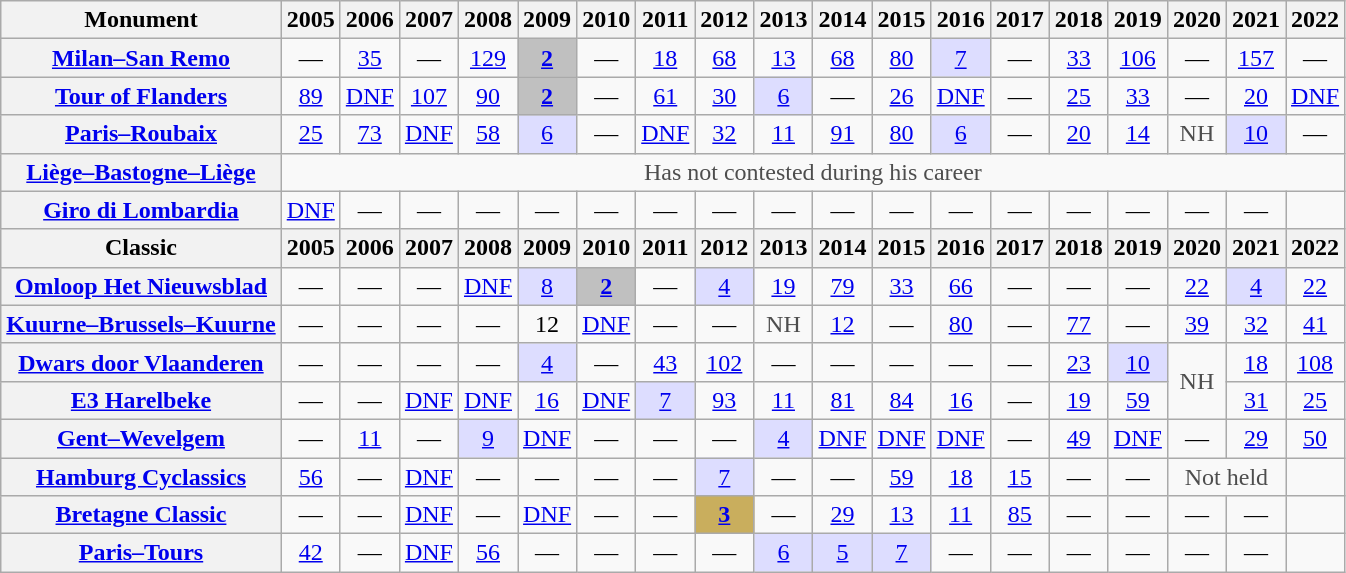<table class="wikitable plainrowheaders">
<tr>
<th scope="col">Monument</th>
<th scope="col">2005</th>
<th scope="col">2006</th>
<th scope="col">2007</th>
<th scope="col">2008</th>
<th scope="col">2009</th>
<th scope="col">2010</th>
<th scope="col">2011</th>
<th scope="col">2012</th>
<th scope="col">2013</th>
<th scope="col">2014</th>
<th scope="col">2015</th>
<th scope="col">2016</th>
<th scope="col">2017</th>
<th scope="col">2018</th>
<th scope="col">2019</th>
<th scope="col">2020</th>
<th scope="col">2021</th>
<th scope="col">2022</th>
</tr>
<tr style="text-align:center;">
<th scope="row"><a href='#'>Milan–San Remo</a></th>
<td>—</td>
<td><a href='#'>35</a></td>
<td>—</td>
<td><a href='#'>129</a></td>
<td style="background:#C0C0C0;"><a href='#'><strong>2</strong></a></td>
<td>—</td>
<td><a href='#'>18</a></td>
<td><a href='#'>68</a></td>
<td><a href='#'>13</a></td>
<td><a href='#'>68</a></td>
<td><a href='#'>80</a></td>
<td style="background:#ddddff;"><a href='#'>7</a></td>
<td>—</td>
<td><a href='#'>33</a></td>
<td><a href='#'>106</a></td>
<td>—</td>
<td><a href='#'>157</a></td>
<td>—</td>
</tr>
<tr style="text-align:center;">
<th scope="row"><a href='#'>Tour of Flanders</a></th>
<td><a href='#'>89</a></td>
<td><a href='#'>DNF</a></td>
<td><a href='#'>107</a></td>
<td><a href='#'>90</a></td>
<td style="background:#C0C0C0;"><a href='#'><strong>2</strong></a></td>
<td>—</td>
<td><a href='#'>61</a></td>
<td><a href='#'>30</a></td>
<td style="background:#ddddff;"><a href='#'>6</a></td>
<td>—</td>
<td><a href='#'>26</a></td>
<td><a href='#'>DNF</a></td>
<td>—</td>
<td><a href='#'>25</a></td>
<td><a href='#'>33</a></td>
<td>—</td>
<td><a href='#'>20</a></td>
<td><a href='#'>DNF</a></td>
</tr>
<tr style="text-align:center;">
<th scope="row"><a href='#'>Paris–Roubaix</a></th>
<td><a href='#'>25</a></td>
<td><a href='#'>73</a></td>
<td><a href='#'>DNF</a></td>
<td><a href='#'>58</a></td>
<td style="background:#ddddff;"><a href='#'>6</a></td>
<td>—</td>
<td><a href='#'>DNF</a></td>
<td><a href='#'>32</a></td>
<td><a href='#'>11</a></td>
<td><a href='#'>91</a></td>
<td><a href='#'>80</a></td>
<td style="background:#ddddff;"><a href='#'>6</a></td>
<td>—</td>
<td><a href='#'>20</a></td>
<td><a href='#'>14</a></td>
<td style="color:#4d4d4d;">NH</td>
<td style="background:#ddddff;"><a href='#'>10</a></td>
<td>—</td>
</tr>
<tr style="text-align:center;">
<th scope="row"><a href='#'>Liège–Bastogne–Liège</a></th>
<td style="color:#4d4d4d;" colspan=18>Has not contested during his career</td>
</tr>
<tr style="text-align:center;">
<th scope="row"><a href='#'>Giro di Lombardia</a></th>
<td><a href='#'>DNF</a></td>
<td>—</td>
<td>—</td>
<td>—</td>
<td>—</td>
<td>—</td>
<td>—</td>
<td>—</td>
<td>—</td>
<td>—</td>
<td>—</td>
<td>—</td>
<td>—</td>
<td>—</td>
<td>—</td>
<td>—</td>
<td>—</td>
</tr>
<tr>
<th scope="col">Classic</th>
<th scope="col">2005</th>
<th scope="col">2006</th>
<th scope="col">2007</th>
<th scope="col">2008</th>
<th scope="col">2009</th>
<th scope="col">2010</th>
<th scope="col">2011</th>
<th scope="col">2012</th>
<th scope="col">2013</th>
<th scope="col">2014</th>
<th scope="col">2015</th>
<th scope="col">2016</th>
<th scope="col">2017</th>
<th scope="col">2018</th>
<th scope="col">2019</th>
<th scope="col">2020</th>
<th scope="col">2021</th>
<th scope="col">2022</th>
</tr>
<tr style="text-align:center;">
<th scope="row"><a href='#'>Omloop Het Nieuwsblad</a></th>
<td>—</td>
<td>—</td>
<td>—</td>
<td><a href='#'>DNF</a></td>
<td style="background:#ddddff;"><a href='#'>8</a></td>
<td style="background:#C0C0C0;"><a href='#'><strong>2</strong></a></td>
<td>—</td>
<td style="background:#ddddff;"><a href='#'>4</a></td>
<td><a href='#'>19</a></td>
<td><a href='#'>79</a></td>
<td><a href='#'>33</a></td>
<td><a href='#'>66</a></td>
<td>—</td>
<td>—</td>
<td>—</td>
<td><a href='#'>22</a></td>
<td style="background:#ddddff;"><a href='#'>4</a></td>
<td><a href='#'>22</a></td>
</tr>
<tr style="text-align:center;">
<th scope="row"><a href='#'>Kuurne–Brussels–Kuurne</a></th>
<td>—</td>
<td>—</td>
<td>—</td>
<td>—</td>
<td>12</td>
<td><a href='#'>DNF</a></td>
<td>—</td>
<td>—</td>
<td style="color:#4d4d4d;">NH</td>
<td><a href='#'>12</a></td>
<td>—</td>
<td><a href='#'>80</a></td>
<td>—</td>
<td><a href='#'>77</a></td>
<td>—</td>
<td><a href='#'>39</a></td>
<td><a href='#'>32</a></td>
<td><a href='#'>41</a></td>
</tr>
<tr style="text-align:center;">
<th scope="row"><a href='#'>Dwars door Vlaanderen</a></th>
<td>—</td>
<td>—</td>
<td>—</td>
<td>—</td>
<td style="background:#ddddff;"><a href='#'>4</a></td>
<td>—</td>
<td><a href='#'>43</a></td>
<td><a href='#'>102</a></td>
<td>—</td>
<td>—</td>
<td>—</td>
<td>—</td>
<td>—</td>
<td><a href='#'>23</a></td>
<td style="background:#ddddff;"><a href='#'>10</a></td>
<td style="color:#4d4d4d;" rowspan=2>NH</td>
<td><a href='#'>18</a></td>
<td><a href='#'>108</a></td>
</tr>
<tr style="text-align:center;">
<th scope="row"><a href='#'>E3 Harelbeke</a></th>
<td>—</td>
<td>—</td>
<td><a href='#'>DNF</a></td>
<td><a href='#'>DNF</a></td>
<td><a href='#'>16</a></td>
<td><a href='#'>DNF</a></td>
<td style="background:#ddddff;"><a href='#'>7</a></td>
<td><a href='#'>93</a></td>
<td><a href='#'>11</a></td>
<td><a href='#'>81</a></td>
<td><a href='#'>84</a></td>
<td><a href='#'>16</a></td>
<td>—</td>
<td><a href='#'>19</a></td>
<td><a href='#'>59</a></td>
<td><a href='#'>31</a></td>
<td><a href='#'>25</a></td>
</tr>
<tr style="text-align:center;">
<th scope="row"><a href='#'>Gent–Wevelgem</a></th>
<td>—</td>
<td><a href='#'>11</a></td>
<td>—</td>
<td style="background:#ddddff;"><a href='#'>9</a></td>
<td><a href='#'>DNF</a></td>
<td>—</td>
<td>—</td>
<td>—</td>
<td style="background:#ddddff;"><a href='#'>4</a></td>
<td><a href='#'>DNF</a></td>
<td><a href='#'>DNF</a></td>
<td><a href='#'>DNF</a></td>
<td>—</td>
<td><a href='#'>49</a></td>
<td><a href='#'>DNF</a></td>
<td>—</td>
<td><a href='#'>29</a></td>
<td><a href='#'>50</a></td>
</tr>
<tr style="text-align:center;">
<th scope="row"><a href='#'>Hamburg Cyclassics</a></th>
<td><a href='#'>56</a></td>
<td>—</td>
<td><a href='#'>DNF</a></td>
<td>—</td>
<td>—</td>
<td>—</td>
<td>—</td>
<td style="background:#ddddff;"><a href='#'>7</a></td>
<td>—</td>
<td>—</td>
<td><a href='#'>59</a></td>
<td><a href='#'>18</a></td>
<td><a href='#'>15</a></td>
<td>—</td>
<td>—</td>
<td style="color:#4d4d4d;" colspan=2>Not held</td>
</tr>
<tr style="text-align:center;">
<th scope="row"><a href='#'>Bretagne Classic</a></th>
<td>—</td>
<td>—</td>
<td><a href='#'>DNF</a></td>
<td>—</td>
<td><a href='#'>DNF</a></td>
<td>—</td>
<td>—</td>
<td style="background:#C9AE5D;"><a href='#'><strong>3</strong></a></td>
<td>—</td>
<td><a href='#'>29</a></td>
<td><a href='#'>13</a></td>
<td><a href='#'>11</a></td>
<td><a href='#'>85</a></td>
<td>—</td>
<td>—</td>
<td>—</td>
<td>—</td>
<td></td>
</tr>
<tr style="text-align:center;">
<th scope="row"><a href='#'>Paris–Tours</a></th>
<td><a href='#'>42</a></td>
<td>—</td>
<td><a href='#'>DNF</a></td>
<td><a href='#'>56</a></td>
<td>—</td>
<td>—</td>
<td>—</td>
<td>—</td>
<td style="background:#ddddff;"><a href='#'>6</a></td>
<td style="background:#ddddff;"><a href='#'>5</a></td>
<td style="background:#ddddff;"><a href='#'>7</a></td>
<td>—</td>
<td>—</td>
<td>—</td>
<td>—</td>
<td>—</td>
<td>—</td>
<td></td>
</tr>
</table>
